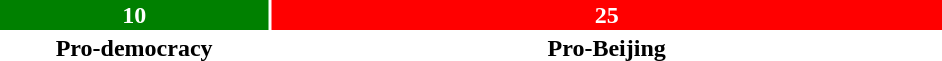<table style="width:50%; text-align:center;">
<tr style="color:white;">
<td style="background:green; width:28.57%;"><strong>10</strong></td>
<td style="background:red; width:71.43%;"><strong>25</strong></td>
</tr>
<tr>
<td><span><strong>Pro-democracy</strong></span></td>
<td><span><strong>Pro-Beijing</strong></span></td>
</tr>
</table>
